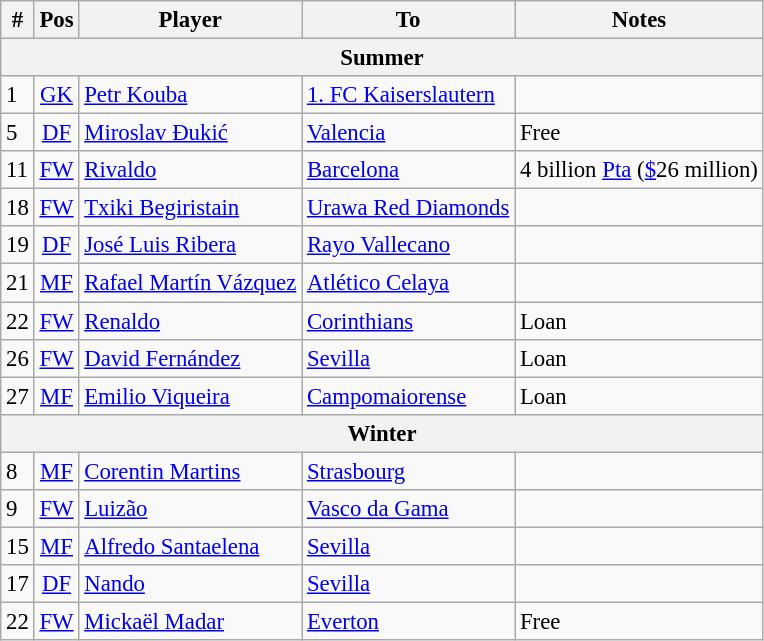<table class="wikitable" style="font-size:95%; text-align:left;">
<tr>
<th>#</th>
<th>Pos</th>
<th>Player</th>
<th>To</th>
<th>Notes</th>
</tr>
<tr>
<th colspan="5">Summer</th>
</tr>
<tr>
<td>1</td>
<td align="center"><a href='#'>GK</a></td>
<td> <a href='#'>Petr Kouba</a></td>
<td> <a href='#'>1. FC Kaiserslautern</a></td>
<td></td>
</tr>
<tr>
<td>5</td>
<td align="center"><a href='#'>DF</a></td>
<td> <a href='#'>Miroslav Đukić</a></td>
<td> <a href='#'>Valencia</a></td>
<td>Free</td>
</tr>
<tr>
<td>11</td>
<td align="center"><a href='#'>FW</a></td>
<td> <a href='#'>Rivaldo</a></td>
<td> <a href='#'>Barcelona</a></td>
<td>4 billion <a href='#'>Pta</a> (<a href='#'>$</a>26 million)</td>
</tr>
<tr>
<td>18</td>
<td align="center"><a href='#'>FW</a></td>
<td> <a href='#'>Txiki Begiristain</a></td>
<td> <a href='#'>Urawa Red Diamonds</a></td>
<td></td>
</tr>
<tr>
<td>19</td>
<td align="center"><a href='#'>DF</a></td>
<td> <a href='#'>José Luis Ribera</a></td>
<td> <a href='#'>Rayo Vallecano</a></td>
<td></td>
</tr>
<tr>
<td>21</td>
<td align="center"><a href='#'>MF</a></td>
<td> <a href='#'>Rafael Martín Vázquez</a></td>
<td> <a href='#'>Atlético Celaya</a></td>
<td></td>
</tr>
<tr>
<td>22</td>
<td align="center"><a href='#'>FW</a></td>
<td> <a href='#'>Renaldo</a></td>
<td> <a href='#'>Corinthians</a></td>
<td>Loan</td>
</tr>
<tr>
<td>26</td>
<td align="center"><a href='#'>FW</a></td>
<td> <a href='#'>David Fernández</a></td>
<td> <a href='#'>Sevilla</a></td>
<td>Loan</td>
</tr>
<tr>
<td>27</td>
<td align="center"><a href='#'>MF</a></td>
<td> <a href='#'>Emilio Viqueira</a></td>
<td> <a href='#'>Campomaiorense</a></td>
<td>Loan</td>
</tr>
<tr>
<th colspan="5">Winter</th>
</tr>
<tr>
<td>8</td>
<td align="center"><a href='#'>MF</a></td>
<td> <a href='#'>Corentin Martins</a></td>
<td> <a href='#'>Strasbourg</a></td>
<td></td>
</tr>
<tr>
<td>9</td>
<td align="center"><a href='#'>FW</a></td>
<td> <a href='#'>Luizão</a></td>
<td> <a href='#'>Vasco da Gama</a></td>
<td></td>
</tr>
<tr>
<td>15</td>
<td align="center"><a href='#'>MF</a></td>
<td> <a href='#'>Alfredo Santaelena</a></td>
<td> <a href='#'>Sevilla</a></td>
<td></td>
</tr>
<tr>
<td>17</td>
<td align="center"><a href='#'>DF</a></td>
<td> <a href='#'>Nando</a></td>
<td> <a href='#'>Sevilla</a></td>
<td></td>
</tr>
<tr>
<td>22</td>
<td align="center"><a href='#'>FW</a></td>
<td> <a href='#'>Mickaël Madar</a></td>
<td> <a href='#'>Everton</a></td>
<td>Free</td>
</tr>
</table>
